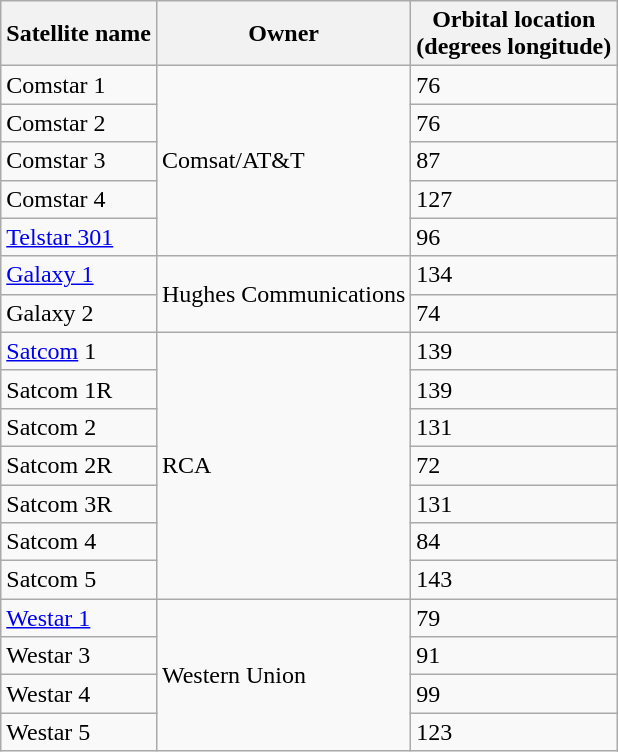<table class="wikitable">
<tr>
<th>Satellite name</th>
<th>Owner</th>
<th>Orbital location<br>(degrees longitude)</th>
</tr>
<tr>
<td>Comstar 1</td>
<td rowspan="5">Comsat/AT&T</td>
<td>76</td>
</tr>
<tr>
<td>Comstar 2</td>
<td>76</td>
</tr>
<tr>
<td>Comstar 3</td>
<td>87</td>
</tr>
<tr>
<td>Comstar 4</td>
<td>127</td>
</tr>
<tr>
<td><a href='#'>Telstar 301</a></td>
<td>96</td>
</tr>
<tr>
<td><a href='#'>Galaxy 1</a></td>
<td rowspan="2">Hughes Communications</td>
<td>134</td>
</tr>
<tr>
<td>Galaxy 2</td>
<td>74</td>
</tr>
<tr>
<td><a href='#'>Satcom</a> 1</td>
<td rowspan="7">RCA</td>
<td>139</td>
</tr>
<tr>
<td>Satcom 1R</td>
<td>139</td>
</tr>
<tr>
<td>Satcom 2</td>
<td>131</td>
</tr>
<tr>
<td>Satcom 2R</td>
<td>72</td>
</tr>
<tr>
<td>Satcom 3R</td>
<td>131</td>
</tr>
<tr>
<td>Satcom 4</td>
<td>84</td>
</tr>
<tr>
<td>Satcom 5</td>
<td>143</td>
</tr>
<tr>
<td><a href='#'>Westar 1</a></td>
<td rowspan="4">Western Union</td>
<td>79</td>
</tr>
<tr>
<td>Westar 3</td>
<td>91</td>
</tr>
<tr>
<td>Westar 4</td>
<td>99</td>
</tr>
<tr>
<td>Westar 5</td>
<td>123</td>
</tr>
</table>
